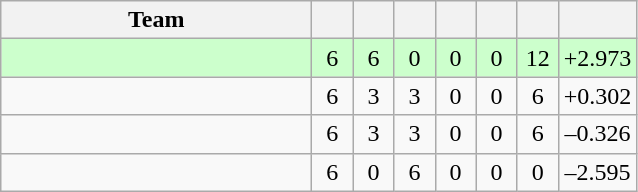<table class="wikitable" style="text-align:center">
<tr>
<th width=200>Team</th>
<th width=20></th>
<th width=20></th>
<th width=20></th>
<th width=20></th>
<th width=20></th>
<th width=20></th>
<th width=45></th>
</tr>
<tr style="background:#cfc;">
<td align="left"></td>
<td>6</td>
<td>6</td>
<td>0</td>
<td>0</td>
<td>0</td>
<td>12</td>
<td>+2.973</td>
</tr>
<tr>
<td align="left"></td>
<td>6</td>
<td>3</td>
<td>3</td>
<td>0</td>
<td>0</td>
<td>6</td>
<td>+0.302</td>
</tr>
<tr>
<td align="left"></td>
<td>6</td>
<td>3</td>
<td>3</td>
<td>0</td>
<td>0</td>
<td>6</td>
<td>–0.326</td>
</tr>
<tr>
<td align="left"></td>
<td>6</td>
<td>0</td>
<td>6</td>
<td>0</td>
<td>0</td>
<td>0</td>
<td>–2.595</td>
</tr>
</table>
